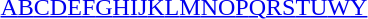<table id="toc" class="toc" summary="Class">
<tr>
<th></th>
</tr>
<tr>
<td style="text-align:center;"><a href='#'>A</a><a href='#'>B</a><a href='#'>C</a><a href='#'>D</a><a href='#'>E</a><a href='#'>F</a><a href='#'>G</a><a href='#'>H</a><a href='#'>I</a><a href='#'>J</a><a href='#'>K</a><a href='#'>L</a><a href='#'>M</a><a href='#'>N</a><a href='#'>O</a><a href='#'>P</a><a href='#'>Q</a><a href='#'>R</a><a href='#'>S</a><a href='#'>T</a><a href='#'>U</a><a href='#'>W</a><a href='#'>Y</a></td>
</tr>
</table>
